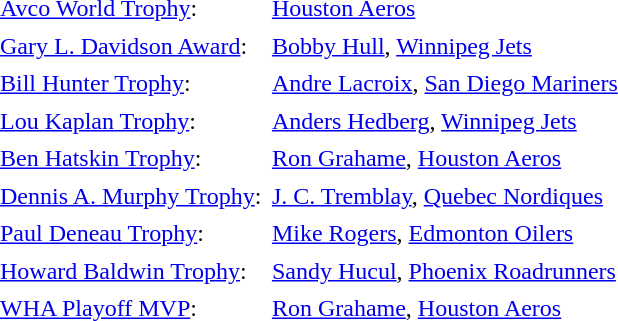<table cellpadding="3" cellspacing="1">
<tr>
<td><a href='#'>Avco World Trophy</a>:</td>
<td><a href='#'>Houston Aeros</a></td>
</tr>
<tr>
<td><a href='#'>Gary L. Davidson Award</a>:</td>
<td><a href='#'>Bobby Hull</a>, <a href='#'>Winnipeg Jets</a></td>
</tr>
<tr>
<td><a href='#'>Bill Hunter Trophy</a>:</td>
<td><a href='#'>Andre Lacroix</a>, <a href='#'>San Diego Mariners</a></td>
</tr>
<tr>
<td><a href='#'>Lou Kaplan Trophy</a>:</td>
<td><a href='#'>Anders Hedberg</a>, <a href='#'>Winnipeg Jets</a></td>
</tr>
<tr>
<td><a href='#'>Ben Hatskin Trophy</a>:</td>
<td><a href='#'>Ron Grahame</a>, <a href='#'>Houston Aeros</a></td>
</tr>
<tr>
<td><a href='#'>Dennis A. Murphy Trophy</a>:</td>
<td><a href='#'>J. C. Tremblay</a>, <a href='#'>Quebec Nordiques</a></td>
</tr>
<tr>
<td><a href='#'>Paul Deneau Trophy</a>:</td>
<td><a href='#'>Mike Rogers</a>, <a href='#'>Edmonton Oilers</a></td>
</tr>
<tr>
<td><a href='#'>Howard Baldwin Trophy</a>:</td>
<td><a href='#'>Sandy Hucul</a>, <a href='#'>Phoenix Roadrunners</a></td>
</tr>
<tr>
<td><a href='#'>WHA Playoff MVP</a>:</td>
<td><a href='#'>Ron Grahame</a>, <a href='#'>Houston Aeros</a></td>
</tr>
</table>
